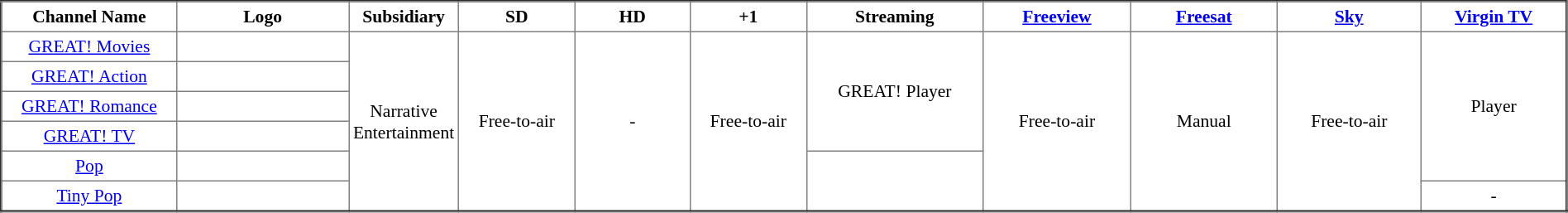<table class="toccolours " border="2" cellpadding="3" style="border-collapse:collapse; font-size:90%; text-align:center; width:100%;">
<tr>
<th style="width:12%;">Channel Name</th>
<th style="width:12%;">Logo</th>
<th>Subsidiary</th>
<th style="width:8%;">SD</th>
<th style="width:8%;">HD</th>
<th style="width:8%;">+1</th>
<th style="width:12%;">Streaming</th>
<th style="width:10%;"><a href='#'>Freeview</a></th>
<th style="width:10%;"><a href='#'>Freesat</a></th>
<th style="width:10%;"><a href='#'>Sky</a></th>
<th style="width:10%;"><a href='#'>Virgin TV</a></th>
</tr>
<tr>
<td><a href='#'>GREAT! Movies</a></td>
<td></td>
<td rowspan="6">Narrative Entertainment</td>
<td rowspan="6">Free-to-air</td>
<td rowspan="6">-</td>
<td rowspan="6">Free-to-air</td>
<td rowspan="4">GREAT! Player</td>
<td rowspan="6">Free-to-air</td>
<td rowspan="6">Manual</td>
<td rowspan="6">Free-to-air</td>
<td rowspan="5">Player</td>
</tr>
<tr>
<td><a href='#'>GREAT! Action</a></td>
<td></td>
</tr>
<tr>
<td><a href='#'>GREAT! Romance</a></td>
<td></td>
</tr>
<tr>
<td><a href='#'>GREAT! TV</a></td>
<td></td>
</tr>
<tr>
<td><a href='#'>Pop</a></td>
<td></td>
<td rowspan="2"></td>
</tr>
<tr>
<td><a href='#'>Tiny Pop</a></td>
<td></td>
<td>-</td>
</tr>
</table>
